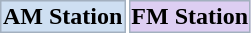<table>
<tr>
<th style="border: 1px solid #a3b0bf; cellpadding=" bgcolor="#cedff2" 2"; margin: auto">AM Station</th>
<th style="border: 1px solid #a3b0bf; cellpadding=" bgcolor="#ddcef2" 2"; margin: auto">FM Station</th>
</tr>
</table>
